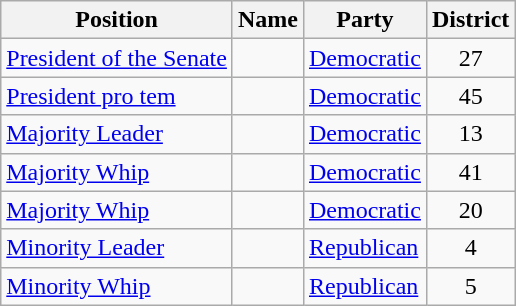<table class="wikitable sortable">
<tr>
<th>Position</th>
<th>Name</th>
<th>Party</th>
<th>District</th>
</tr>
<tr>
<td><a href='#'>President of the Senate</a></td>
<td></td>
<td><a href='#'>Democratic</a></td>
<td style="text-align:center;">27</td>
</tr>
<tr>
<td><a href='#'>President pro tem</a></td>
<td></td>
<td><a href='#'>Democratic</a></td>
<td style="text-align:center;">45</td>
</tr>
<tr>
<td><a href='#'>Majority Leader</a></td>
<td></td>
<td><a href='#'>Democratic</a></td>
<td style="text-align:center;">13</td>
</tr>
<tr>
<td><a href='#'>Majority Whip</a></td>
<td></td>
<td><a href='#'>Democratic</a></td>
<td style="text-align:center;">41</td>
</tr>
<tr>
<td><a href='#'>Majority Whip</a></td>
<td></td>
<td><a href='#'>Democratic</a></td>
<td style="text-align:center;">20</td>
</tr>
<tr>
<td><a href='#'>Minority Leader</a></td>
<td></td>
<td><a href='#'>Republican</a></td>
<td style="text-align:center;">4</td>
</tr>
<tr>
<td><a href='#'>Minority Whip</a></td>
<td></td>
<td><a href='#'>Republican</a></td>
<td style="text-align:center;">5</td>
</tr>
</table>
